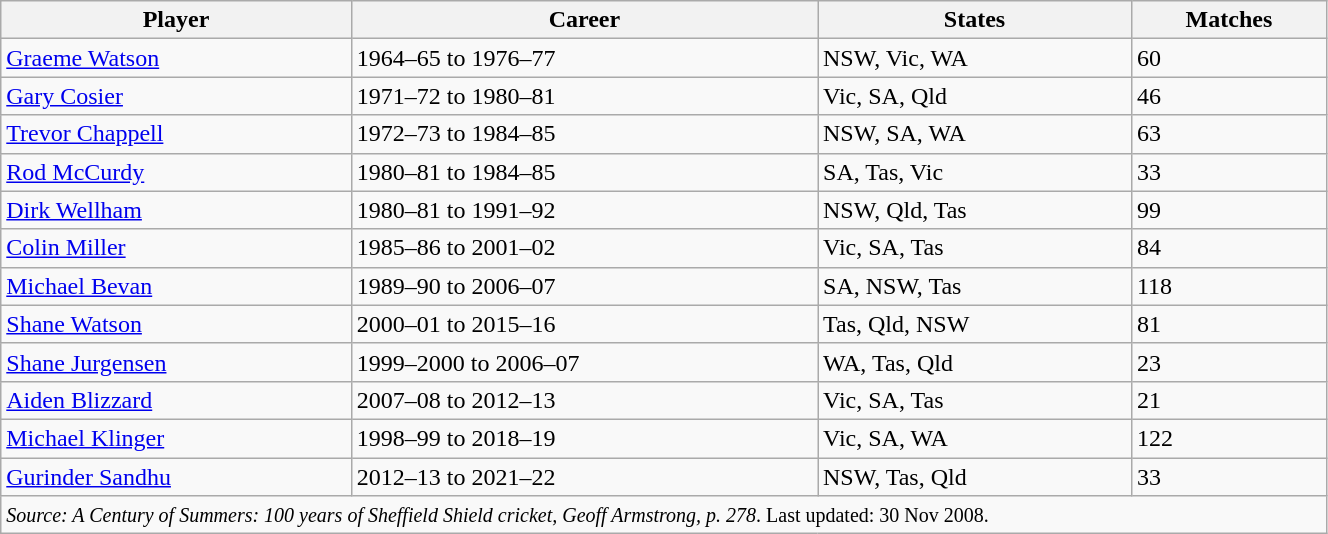<table class="wikitable" style="width:70%;">
<tr>
<th>Player</th>
<th>Career</th>
<th>States</th>
<th>Matches</th>
</tr>
<tr>
<td><a href='#'>Graeme Watson</a></td>
<td>1964–65 to 1976–77</td>
<td>NSW, Vic, WA</td>
<td>60</td>
</tr>
<tr>
<td><a href='#'>Gary Cosier</a></td>
<td>1971–72 to 1980–81</td>
<td>Vic, SA, Qld</td>
<td>46</td>
</tr>
<tr>
<td><a href='#'>Trevor Chappell</a></td>
<td>1972–73 to 1984–85</td>
<td>NSW, SA, WA</td>
<td>63</td>
</tr>
<tr>
<td><a href='#'>Rod McCurdy</a></td>
<td>1980–81 to 1984–85</td>
<td>SA, Tas, Vic</td>
<td>33</td>
</tr>
<tr>
<td><a href='#'>Dirk Wellham</a></td>
<td>1980–81 to 1991–92</td>
<td>NSW, Qld, Tas</td>
<td>99</td>
</tr>
<tr>
<td><a href='#'>Colin Miller</a></td>
<td>1985–86 to 2001–02</td>
<td>Vic, SA, Tas</td>
<td>84</td>
</tr>
<tr>
<td><a href='#'>Michael Bevan</a></td>
<td>1989–90 to 2006–07</td>
<td>SA, NSW, Tas</td>
<td>118</td>
</tr>
<tr>
<td><a href='#'>Shane Watson</a></td>
<td>2000–01 to 2015–16</td>
<td>Tas, Qld, NSW</td>
<td>81</td>
</tr>
<tr>
<td><a href='#'>Shane Jurgensen</a></td>
<td>1999–2000 to 2006–07</td>
<td>WA, Tas, Qld</td>
<td>23</td>
</tr>
<tr>
<td><a href='#'>Aiden Blizzard</a></td>
<td>2007–08 to 2012–13</td>
<td>Vic, SA, Tas</td>
<td>21</td>
</tr>
<tr>
<td><a href='#'>Michael Klinger</a></td>
<td>1998–99 to 2018–19</td>
<td>Vic, SA, WA</td>
<td>122</td>
</tr>
<tr>
<td><a href='#'>Gurinder Sandhu</a></td>
<td>2012–13 to 2021–22</td>
<td>NSW, Tas, Qld</td>
<td>33</td>
</tr>
<tr>
<td colspan=4><small><em>Source: A Century of Summers: 100 years of Sheffield Shield cricket, Geoff Armstrong, p. 278</em>. Last updated: 30 Nov 2008.</small></td>
</tr>
</table>
